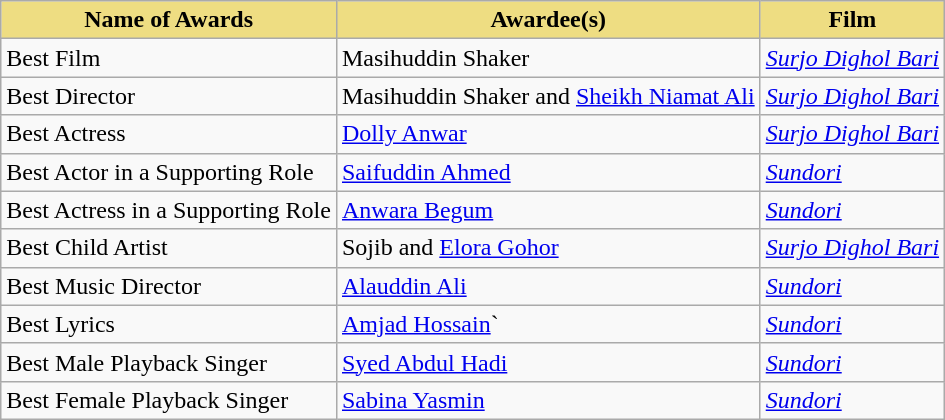<table class="wikitable">
<tr>
<th style="background:#EEDD82;">Name of Awards</th>
<th style="background:#EEDD82;">Awardee(s)</th>
<th style="background:#EEDD82;">Film</th>
</tr>
<tr>
<td>Best Film</td>
<td>Masihuddin Shaker</td>
<td><em><a href='#'>Surjo Dighol Bari</a></em></td>
</tr>
<tr>
<td>Best Director</td>
<td>Masihuddin Shaker and <a href='#'>Sheikh Niamat Ali</a></td>
<td><em><a href='#'>Surjo Dighol Bari</a></em></td>
</tr>
<tr>
<td>Best Actress</td>
<td><a href='#'>Dolly Anwar</a></td>
<td><em><a href='#'>Surjo Dighol Bari</a></em></td>
</tr>
<tr>
<td>Best Actor in a Supporting Role</td>
<td><a href='#'>Saifuddin Ahmed</a></td>
<td><em><a href='#'>Sundori</a></em></td>
</tr>
<tr>
<td>Best Actress in a Supporting Role</td>
<td><a href='#'>Anwara Begum</a></td>
<td><em><a href='#'>Sundori</a></em></td>
</tr>
<tr>
<td>Best Child Artist</td>
<td>Sojib and <a href='#'>Elora Gohor</a></td>
<td><em><a href='#'>Surjo Dighol Bari</a></em></td>
</tr>
<tr>
<td>Best Music Director</td>
<td><a href='#'>Alauddin Ali</a></td>
<td><em><a href='#'>Sundori</a></em></td>
</tr>
<tr>
<td>Best Lyrics</td>
<td><a href='#'>Amjad Hossain</a>`</td>
<td><em><a href='#'>Sundori</a></em></td>
</tr>
<tr>
<td>Best Male Playback Singer</td>
<td><a href='#'>Syed Abdul Hadi</a></td>
<td><em><a href='#'>Sundori</a></em></td>
</tr>
<tr>
<td>Best Female Playback Singer</td>
<td><a href='#'>Sabina Yasmin</a></td>
<td><em><a href='#'>Sundori</a></em></td>
</tr>
</table>
